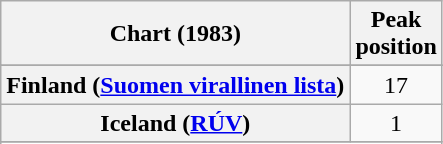<table class="wikitable sortable plainrowheaders" style="text-align:center">
<tr>
<th>Chart (1983)</th>
<th>Peak<br>position</th>
</tr>
<tr>
</tr>
<tr>
<th scope="row">Finland (<a href='#'>Suomen virallinen lista</a>)</th>
<td>17</td>
</tr>
<tr>
<th scope="row">Iceland (<a href='#'>RÚV</a>)</th>
<td>1</td>
</tr>
<tr>
</tr>
<tr>
</tr>
<tr>
</tr>
<tr>
</tr>
<tr>
</tr>
<tr>
</tr>
<tr>
</tr>
</table>
